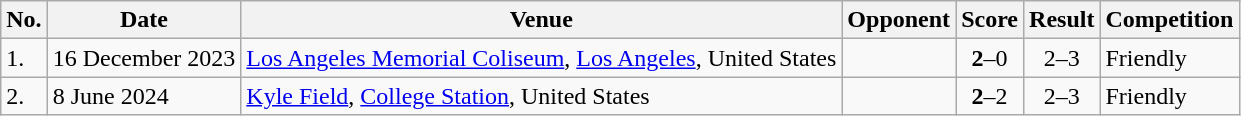<table class="wikitable plainrowheaders sortable">
<tr>
<th>No.</th>
<th>Date</th>
<th>Venue</th>
<th>Opponent</th>
<th>Score</th>
<th>Result</th>
<th>Competition</th>
</tr>
<tr>
<td>1.</td>
<td>16 December 2023</td>
<td><a href='#'>Los Angeles Memorial Coliseum</a>, <a href='#'>Los Angeles</a>, United States</td>
<td></td>
<td align=center><strong>2</strong>–0</td>
<td align=center>2–3</td>
<td>Friendly</td>
</tr>
<tr>
<td>2.</td>
<td>8 June 2024</td>
<td><a href='#'>Kyle Field</a>, <a href='#'>College Station</a>, United States</td>
<td></td>
<td align=center><strong>2</strong>–2</td>
<td align=center>2–3</td>
<td>Friendly</td>
</tr>
</table>
